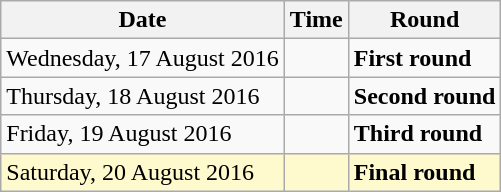<table class="wikitable">
<tr>
<th>Date</th>
<th>Time</th>
<th>Round</th>
</tr>
<tr>
<td>Wednesday, 17 August 2016</td>
<td></td>
<td><strong>First round</strong></td>
</tr>
<tr>
<td>Thursday, 18 August 2016</td>
<td></td>
<td><strong>Second round</strong></td>
</tr>
<tr>
<td>Friday, 19 August 2016</td>
<td></td>
<td><strong>Third round</strong></td>
</tr>
<tr style=background:lemonchiffon>
<td>Saturday, 20 August 2016</td>
<td></td>
<td><strong>Final round</strong></td>
</tr>
</table>
